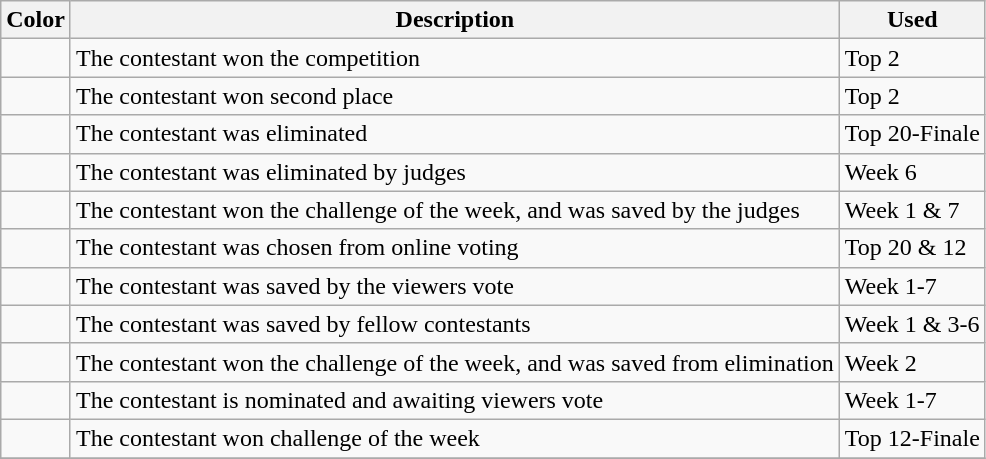<table class="wikitable">
<tr>
<th>Color</th>
<th>Description</th>
<th>Used</th>
</tr>
<tr>
<td></td>
<td>The contestant won the competition</td>
<td>Top 2</td>
</tr>
<tr>
<td></td>
<td>The contestant won second place</td>
<td>Top 2</td>
</tr>
<tr>
<td></td>
<td>The contestant was eliminated</td>
<td>Top 20-Finale</td>
</tr>
<tr>
<td></td>
<td>The contestant was eliminated by judges</td>
<td>Week 6</td>
</tr>
<tr>
<td></td>
<td>The contestant won the challenge of the week, and was saved by the judges</td>
<td>Week 1 & 7</td>
</tr>
<tr>
<td></td>
<td>The contestant was chosen from online voting</td>
<td>Top 20 & 12</td>
</tr>
<tr>
<td></td>
<td>The contestant was saved by the viewers vote</td>
<td>Week 1-7</td>
</tr>
<tr>
<td></td>
<td>The contestant was saved by fellow contestants</td>
<td>Week 1 & 3-6</td>
</tr>
<tr>
<td></td>
<td>The contestant won the challenge of the week, and was saved from elimination</td>
<td>Week 2</td>
</tr>
<tr>
<td></td>
<td>The contestant is nominated and awaiting viewers vote</td>
<td>Week 1-7</td>
</tr>
<tr>
<td></td>
<td>The contestant won challenge of the week</td>
<td>Top 12-Finale</td>
</tr>
<tr>
</tr>
</table>
